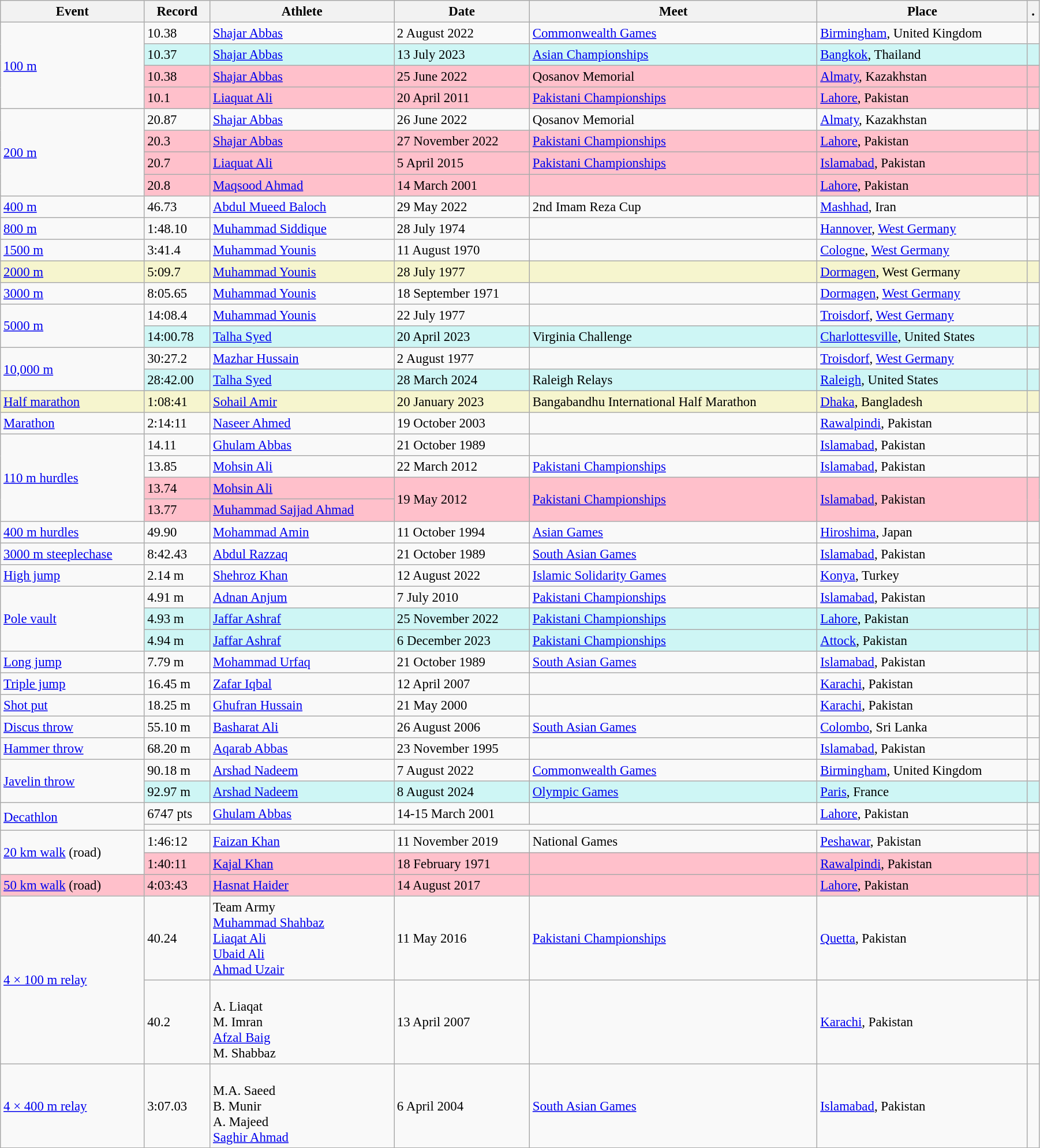<table class="wikitable" style="font-size:95%; width: 95%;">
<tr>
<th>Event</th>
<th>Record</th>
<th>Athlete</th>
<th>Date</th>
<th>Meet</th>
<th>Place</th>
<th>.</th>
</tr>
<tr>
<td rowspan=4><a href='#'>100 m</a></td>
<td>10.38 </td>
<td><a href='#'>Shajar Abbas</a></td>
<td>2 August 2022</td>
<td><a href='#'>Commonwealth Games</a></td>
<td><a href='#'>Birmingham</a>, United Kingdom</td>
<td></td>
</tr>
<tr bgcolor=#CEF6F5>
<td>10.37 </td>
<td><a href='#'>Shajar Abbas</a></td>
<td>13 July 2023</td>
<td><a href='#'>Asian Championships</a></td>
<td><a href='#'>Bangkok</a>, Thailand</td>
<td></td>
</tr>
<tr style="background:pink">
<td>10.38 </td>
<td><a href='#'>Shajar Abbas</a></td>
<td>25 June 2022</td>
<td>Qosanov Memorial</td>
<td><a href='#'>Almaty</a>, Kazakhstan</td>
<td></td>
</tr>
<tr style="background:pink">
<td>10.1 </td>
<td><a href='#'>Liaquat Ali</a></td>
<td>20 April 2011</td>
<td><a href='#'>Pakistani Championships</a></td>
<td><a href='#'>Lahore</a>, Pakistan</td>
<td></td>
</tr>
<tr>
<td rowspan=4><a href='#'>200 m</a></td>
<td>20.87 </td>
<td><a href='#'>Shajar Abbas</a></td>
<td>26 June 2022</td>
<td>Qosanov Memorial</td>
<td><a href='#'>Almaty</a>, Kazakhstan</td>
<td></td>
</tr>
<tr style="background:pink">
<td>20.3  </td>
<td><a href='#'>Shajar Abbas</a></td>
<td>27 November 2022</td>
<td><a href='#'>Pakistani Championships</a></td>
<td><a href='#'>Lahore</a>, Pakistan</td>
<td></td>
</tr>
<tr style="background:pink">
<td>20.7 </td>
<td><a href='#'>Liaquat Ali</a></td>
<td>5 April 2015</td>
<td><a href='#'>Pakistani Championships</a></td>
<td><a href='#'>Islamabad</a>, Pakistan</td>
<td></td>
</tr>
<tr style="background:pink">
<td>20.8 </td>
<td><a href='#'>Maqsood Ahmad</a></td>
<td>14 March 2001</td>
<td></td>
<td><a href='#'>Lahore</a>, Pakistan</td>
<td></td>
</tr>
<tr>
<td><a href='#'>400 m</a></td>
<td>46.73</td>
<td><a href='#'>Abdul Mueed Baloch</a></td>
<td>29 May 2022</td>
<td>2nd Imam Reza Cup</td>
<td><a href='#'>Mashhad</a>, Iran</td>
<td></td>
</tr>
<tr>
<td><a href='#'>800 m</a></td>
<td>1:48.10</td>
<td><a href='#'>Muhammad Siddique</a></td>
<td>28 July 1974</td>
<td></td>
<td><a href='#'>Hannover</a>, <a href='#'>West Germany</a></td>
<td></td>
</tr>
<tr>
<td><a href='#'>1500 m</a></td>
<td>3:41.4 </td>
<td><a href='#'>Muhammad Younis</a></td>
<td>11 August 1970</td>
<td></td>
<td><a href='#'>Cologne</a>, <a href='#'>West Germany</a></td>
<td></td>
</tr>
<tr style="background:#f6F5CE;">
<td><a href='#'>2000 m</a></td>
<td>5:09.7 </td>
<td><a href='#'>Muhammad Younis</a></td>
<td>28 July 1977</td>
<td></td>
<td><a href='#'>Dormagen</a>, West Germany</td>
<td></td>
</tr>
<tr>
<td><a href='#'>3000 m</a></td>
<td>8:05.65</td>
<td><a href='#'>Muhammad Younis</a></td>
<td>18 September 1971</td>
<td></td>
<td><a href='#'>Dormagen</a>, <a href='#'>West Germany</a></td>
<td></td>
</tr>
<tr>
<td rowspan=2><a href='#'>5000 m</a></td>
<td>14:08.4 </td>
<td><a href='#'>Muhammad Younis</a></td>
<td>22 July 1977</td>
<td></td>
<td><a href='#'>Troisdorf</a>, <a href='#'>West Germany</a></td>
<td></td>
</tr>
<tr bgcolor=#CEF6F5>
<td>14:00.78</td>
<td><a href='#'>Talha Syed</a></td>
<td>20 April 2023</td>
<td>Virginia Challenge</td>
<td><a href='#'>Charlottesville</a>, United States</td>
<td></td>
</tr>
<tr>
<td rowspan=2><a href='#'>10,000 m</a></td>
<td>30:27.2 </td>
<td><a href='#'>Mazhar Hussain</a></td>
<td>2 August 1977</td>
<td></td>
<td><a href='#'>Troisdorf</a>, <a href='#'>West Germany</a></td>
<td></td>
</tr>
<tr bgcolor=#CEF6F5>
<td>28:42.00</td>
<td><a href='#'>Talha Syed</a></td>
<td>28 March 2024</td>
<td>Raleigh Relays</td>
<td><a href='#'>Raleigh</a>, United States</td>
<td></td>
</tr>
<tr style="background:#f6F5CE;">
<td><a href='#'>Half marathon</a></td>
<td>1:08:41</td>
<td><a href='#'>Sohail Amir</a></td>
<td>20 January 2023</td>
<td>Bangabandhu International Half Marathon</td>
<td><a href='#'>Dhaka</a>, Bangladesh</td>
<td></td>
</tr>
<tr>
<td><a href='#'>Marathon</a></td>
<td>2:14:11</td>
<td><a href='#'>Naseer Ahmed</a></td>
<td>19 October 2003</td>
<td></td>
<td><a href='#'>Rawalpindi</a>, Pakistan</td>
<td></td>
</tr>
<tr>
<td rowspan=4><a href='#'>110 m hurdles</a></td>
<td>14.11 </td>
<td><a href='#'>Ghulam Abbas</a></td>
<td>21 October 1989</td>
<td></td>
<td><a href='#'>Islamabad</a>, Pakistan</td>
<td></td>
</tr>
<tr>
<td>13.85 </td>
<td><a href='#'>Mohsin Ali</a></td>
<td>22 March 2012</td>
<td><a href='#'>Pakistani Championships</a></td>
<td><a href='#'>Islamabad</a>, Pakistan</td>
<td></td>
</tr>
<tr style="background:pink">
<td>13.74 </td>
<td><a href='#'>Mohsin Ali</a></td>
<td rowspan=2>19 May 2012</td>
<td rowspan=2><a href='#'>Pakistani Championships</a></td>
<td rowspan=2><a href='#'>Islamabad</a>, Pakistan</td>
<td rowspan=2></td>
</tr>
<tr style="background:pink">
<td>13.77</td>
<td><a href='#'>Muhammad Sajjad Ahmad</a></td>
</tr>
<tr>
<td><a href='#'>400 m hurdles</a></td>
<td>49.90</td>
<td><a href='#'>Mohammad Amin</a></td>
<td>11 October 1994</td>
<td><a href='#'>Asian Games</a></td>
<td><a href='#'>Hiroshima</a>, Japan</td>
<td></td>
</tr>
<tr>
<td><a href='#'>3000 m steeplechase</a></td>
<td>8:42.43</td>
<td><a href='#'>Abdul Razzaq</a></td>
<td>21 October 1989</td>
<td><a href='#'>South Asian Games</a></td>
<td><a href='#'>Islamabad</a>, Pakistan</td>
<td></td>
</tr>
<tr>
<td><a href='#'>High jump</a></td>
<td>2.14 m</td>
<td><a href='#'>Shehroz Khan</a></td>
<td>12 August 2022</td>
<td><a href='#'>Islamic Solidarity Games</a></td>
<td><a href='#'>Konya</a>, Turkey</td>
<td></td>
</tr>
<tr>
<td rowspan=3><a href='#'>Pole vault</a></td>
<td>4.91 m</td>
<td><a href='#'>Adnan Anjum</a></td>
<td>7 July 2010</td>
<td><a href='#'>Pakistani Championships</a></td>
<td><a href='#'>Islamabad</a>, Pakistan</td>
<td></td>
</tr>
<tr bgcolor=#CEF6F5>
<td>4.93 m</td>
<td><a href='#'>Jaffar Ashraf</a></td>
<td>25 November 2022</td>
<td><a href='#'>Pakistani Championships</a></td>
<td><a href='#'>Lahore</a>, Pakistan</td>
<td></td>
</tr>
<tr bgcolor="#CEF6F5">
<td>4.94 m</td>
<td><a href='#'>Jaffar Ashraf</a></td>
<td>6 December 2023</td>
<td><a href='#'>Pakistani Championships</a></td>
<td><a href='#'>Attock</a>, Pakistan</td>
<td></td>
</tr>
<tr>
<td><a href='#'>Long jump</a></td>
<td>7.79 m</td>
<td><a href='#'>Mohammad Urfaq</a></td>
<td>21 October 1989</td>
<td><a href='#'>South Asian Games</a></td>
<td><a href='#'>Islamabad</a>, Pakistan</td>
<td></td>
</tr>
<tr>
<td><a href='#'>Triple jump</a></td>
<td>16.45 m</td>
<td><a href='#'>Zafar Iqbal</a></td>
<td>12 April 2007</td>
<td></td>
<td><a href='#'>Karachi</a>, Pakistan</td>
<td></td>
</tr>
<tr>
<td><a href='#'>Shot put</a></td>
<td>18.25 m</td>
<td><a href='#'>Ghufran Hussain</a></td>
<td>21 May 2000</td>
<td></td>
<td><a href='#'>Karachi</a>, Pakistan</td>
<td></td>
</tr>
<tr>
<td><a href='#'>Discus throw</a></td>
<td>55.10 m</td>
<td><a href='#'>Basharat Ali</a></td>
<td>26 August 2006</td>
<td><a href='#'>South Asian Games</a></td>
<td><a href='#'>Colombo</a>, Sri Lanka</td>
<td></td>
</tr>
<tr>
<td><a href='#'>Hammer throw</a></td>
<td>68.20 m</td>
<td><a href='#'>Aqarab Abbas</a></td>
<td>23 November 1995</td>
<td></td>
<td><a href='#'>Islamabad</a>, Pakistan</td>
<td></td>
</tr>
<tr>
<td rowspan=2><a href='#'>Javelin throw</a></td>
<td>90.18 m</td>
<td><a href='#'>Arshad Nadeem</a></td>
<td>7 August 2022</td>
<td><a href='#'>Commonwealth Games</a></td>
<td><a href='#'>Birmingham</a>, United Kingdom</td>
<td></td>
</tr>
<tr bgcolor="#CEF6F5">
<td>92.97 m</td>
<td><a href='#'>Arshad Nadeem</a></td>
<td>8 August 2024</td>
<td><a href='#'>Olympic Games</a></td>
<td><a href='#'>Paris</a>, France</td>
<td></td>
</tr>
<tr>
<td rowspan=2><a href='#'>Decathlon</a></td>
<td>6747 pts </td>
<td><a href='#'>Ghulam Abbas</a></td>
<td>14-15 March 2001</td>
<td></td>
<td><a href='#'>Lahore</a>, Pakistan</td>
<td></td>
</tr>
<tr>
<td colspan=5></td>
<td></td>
</tr>
<tr>
<td rowspan=2><a href='#'>20 km walk</a> (road)</td>
<td>1:46:12</td>
<td><a href='#'>Faizan Khan</a></td>
<td>11 November 2019</td>
<td>National Games</td>
<td><a href='#'>Peshawar</a>, Pakistan</td>
<td></td>
</tr>
<tr style="background:pink">
<td>1:40:11</td>
<td><a href='#'>Kajal Khan</a></td>
<td>18 February 1971</td>
<td></td>
<td><a href='#'>Rawalpindi</a>, Pakistan</td>
<td></td>
</tr>
<tr style="background:pink">
<td><a href='#'>50 km walk</a> (road)</td>
<td>4:03:43</td>
<td><a href='#'>Hasnat Haider</a></td>
<td>14 August 2017</td>
<td></td>
<td><a href='#'>Lahore</a>, Pakistan</td>
<td></td>
</tr>
<tr>
<td rowspan=2><a href='#'>4 × 100 m relay</a></td>
<td>40.24</td>
<td>Team Army<br><a href='#'>Muhammad Shahbaz</a><br><a href='#'>Liaqat Ali</a><br><a href='#'>Ubaid Ali</a><br><a href='#'>Ahmad Uzair</a></td>
<td>11 May 2016</td>
<td><a href='#'>Pakistani Championships</a></td>
<td><a href='#'>Quetta</a>, Pakistan</td>
<td></td>
</tr>
<tr>
<td>40.2 </td>
<td><br>A. Liaqat<br>M. Imran<br><a href='#'>Afzal Baig</a><br>M. Shabbaz</td>
<td>13 April 2007</td>
<td></td>
<td><a href='#'>Karachi</a>, Pakistan</td>
<td></td>
</tr>
<tr>
<td><a href='#'>4 × 400 m relay</a></td>
<td>3:07.03</td>
<td><br>M.A. Saeed<br>B. Munir<br>A. Majeed<br><a href='#'>Saghir Ahmad</a></td>
<td>6 April 2004</td>
<td><a href='#'>South Asian Games</a></td>
<td><a href='#'>Islamabad</a>, Pakistan</td>
<td></td>
</tr>
</table>
